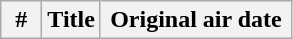<table class="wikitable plainrowheaders" style="background-color:#FFFFFF;">
<tr>
<th width="20">#</th>
<th>Title</th>
<th width="120">Original air date<br>




</th>
</tr>
</table>
